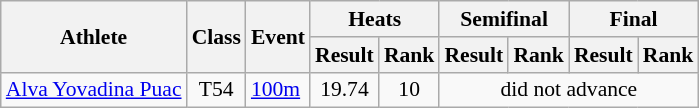<table class=wikitable style="font-size:90%">
<tr>
<th rowspan="2">Athlete</th>
<th rowspan="2">Class</th>
<th rowspan="2">Event</th>
<th colspan="2">Heats</th>
<th colspan="2">Semifinal</th>
<th colspan="2">Final</th>
</tr>
<tr>
<th>Result</th>
<th>Rank</th>
<th>Result</th>
<th>Rank</th>
<th>Result</th>
<th>Rank</th>
</tr>
<tr>
<td><a href='#'>Alva Yovadina Puac</a></td>
<td style="text-align:center;">T54</td>
<td><a href='#'>100m</a></td>
<td style="text-align:center;">19.74</td>
<td style="text-align:center;">10</td>
<td style="text-align:center;" colspan="4">did not advance</td>
</tr>
</table>
